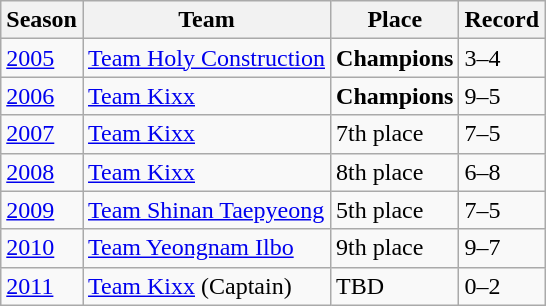<table class = "wikitable">
<tr>
<th>Season</th>
<th>Team</th>
<th>Place</th>
<th>Record</th>
</tr>
<tr>
<td><a href='#'>2005</a></td>
<td><a href='#'>Team Holy Construction</a></td>
<td><strong>Champions</strong></td>
<td>3–4</td>
</tr>
<tr>
<td><a href='#'>2006</a></td>
<td><a href='#'>Team Kixx</a></td>
<td><strong>Champions</strong></td>
<td>9–5</td>
</tr>
<tr>
<td><a href='#'>2007</a></td>
<td><a href='#'>Team Kixx</a></td>
<td>7th place</td>
<td>7–5</td>
</tr>
<tr>
<td><a href='#'>2008</a></td>
<td><a href='#'>Team Kixx</a></td>
<td>8th place</td>
<td>6–8</td>
</tr>
<tr>
<td><a href='#'>2009</a></td>
<td><a href='#'>Team Shinan Taepyeong</a></td>
<td>5th place</td>
<td>7–5</td>
</tr>
<tr>
<td><a href='#'>2010</a></td>
<td><a href='#'>Team Yeongnam Ilbo</a></td>
<td>9th place</td>
<td>9–7</td>
</tr>
<tr>
<td><a href='#'>2011</a></td>
<td><a href='#'>Team Kixx</a> (Captain)</td>
<td>TBD</td>
<td>0–2</td>
</tr>
</table>
